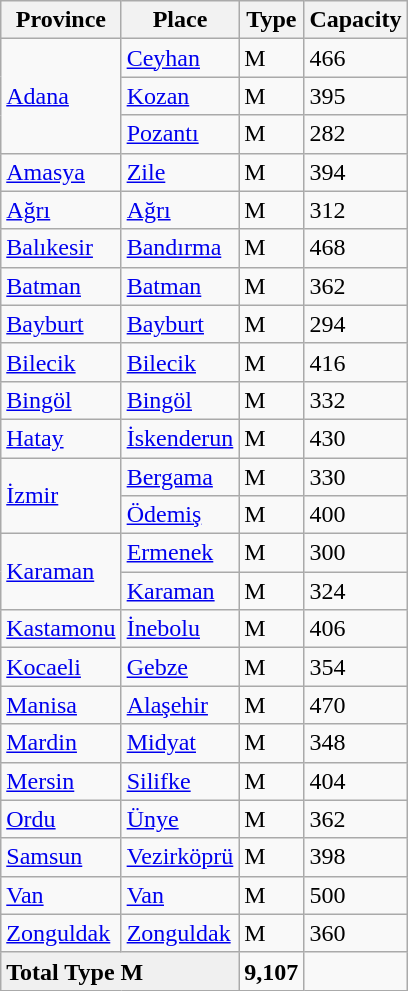<table class="wikitable">
<tr>
<th>Province</th>
<th>Place</th>
<th>Type</th>
<th>Capacity</th>
</tr>
<tr>
<td rowspan=3><a href='#'>Adana</a></td>
<td><a href='#'>Ceyhan</a></td>
<td>M</td>
<td>466</td>
</tr>
<tr>
<td><a href='#'>Kozan</a></td>
<td>M</td>
<td>395</td>
</tr>
<tr>
<td><a href='#'>Pozantı</a></td>
<td>M</td>
<td>282</td>
</tr>
<tr>
<td><a href='#'>Amasya</a></td>
<td><a href='#'>Zile</a></td>
<td>M</td>
<td>394</td>
</tr>
<tr>
<td><a href='#'>Ağrı</a></td>
<td><a href='#'>Ağrı</a></td>
<td>M</td>
<td>312</td>
</tr>
<tr>
<td><a href='#'>Balıkesir</a></td>
<td><a href='#'>Bandırma</a></td>
<td>M</td>
<td>468</td>
</tr>
<tr>
<td><a href='#'>Batman</a></td>
<td><a href='#'>Batman</a></td>
<td>M</td>
<td>362</td>
</tr>
<tr>
<td><a href='#'>Bayburt</a></td>
<td><a href='#'>Bayburt</a></td>
<td>M</td>
<td>294</td>
</tr>
<tr>
<td><a href='#'>Bilecik</a></td>
<td><a href='#'>Bilecik</a></td>
<td>M</td>
<td>416</td>
</tr>
<tr>
<td><a href='#'>Bingöl</a></td>
<td><a href='#'>Bingöl</a></td>
<td>M</td>
<td>332</td>
</tr>
<tr>
<td><a href='#'>Hatay</a></td>
<td><a href='#'>İskenderun</a></td>
<td>M</td>
<td>430</td>
</tr>
<tr>
<td rowspan=2><a href='#'>İzmir</a></td>
<td><a href='#'>Bergama</a></td>
<td>M</td>
<td>330</td>
</tr>
<tr>
<td><a href='#'>Ödemiş</a></td>
<td>M</td>
<td>400</td>
</tr>
<tr>
<td rowspan=2><a href='#'>Karaman</a></td>
<td><a href='#'>Ermenek</a></td>
<td>M</td>
<td>300</td>
</tr>
<tr>
<td><a href='#'>Karaman</a></td>
<td>M</td>
<td>324</td>
</tr>
<tr>
<td><a href='#'>Kastamonu</a></td>
<td><a href='#'>İnebolu</a></td>
<td>M</td>
<td>406</td>
</tr>
<tr>
<td><a href='#'>Kocaeli</a></td>
<td><a href='#'>Gebze</a></td>
<td>M</td>
<td>354</td>
</tr>
<tr>
<td><a href='#'>Manisa</a></td>
<td><a href='#'>Alaşehir</a></td>
<td>M</td>
<td>470</td>
</tr>
<tr>
<td><a href='#'>Mardin</a></td>
<td><a href='#'>Midyat</a></td>
<td>M</td>
<td>348</td>
</tr>
<tr>
<td><a href='#'>Mersin</a></td>
<td><a href='#'>Silifke</a></td>
<td>M</td>
<td>404</td>
</tr>
<tr>
<td><a href='#'>Ordu</a></td>
<td><a href='#'>Ünye</a></td>
<td>M</td>
<td>362</td>
</tr>
<tr>
<td><a href='#'>Samsun</a></td>
<td><a href='#'>Vezirköprü</a></td>
<td>M</td>
<td>398</td>
</tr>
<tr>
<td><a href='#'>Van</a></td>
<td><a href='#'>Van</a></td>
<td>M</td>
<td>500</td>
</tr>
<tr>
<td><a href='#'>Zonguldak</a></td>
<td><a href='#'>Zonguldak</a></td>
<td>M</td>
<td>360</td>
</tr>
<tr>
<td colspan=2 style="background:#f0f0f0;"><strong>Total Type M</strong></td>
<td><strong>9,107</strong></td>
</tr>
</table>
